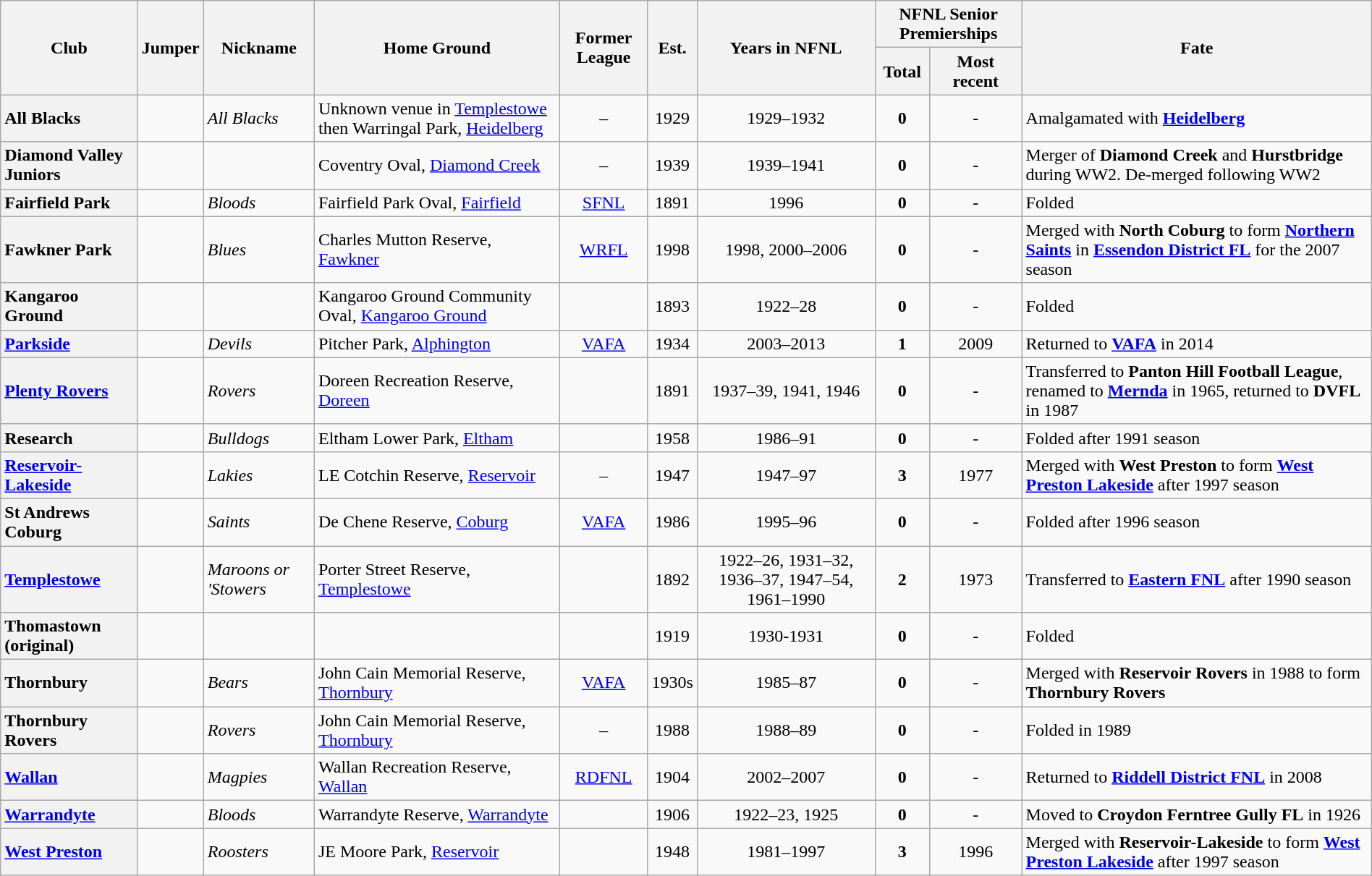<table class="wikitable sortable" style="text-align:center; width:100%">
<tr>
<th rowspan="2">Club</th>
<th rowspan="2">Jumper</th>
<th rowspan="2">Nickname</th>
<th rowspan="2">Home Ground</th>
<th rowspan="2">Former League</th>
<th rowspan="2">Est.</th>
<th rowspan="2">Years in NFNL</th>
<th colspan="2">NFNL Senior Premierships</th>
<th rowspan="2">Fate</th>
</tr>
<tr>
<th>Total</th>
<th>Most recent</th>
</tr>
<tr>
<th style="text-align:left">All Blacks</th>
<td></td>
<td align="left"><em>All Blacks</em></td>
<td align="left">Unknown venue in <a href='#'>Templestowe</a> then Warringal Park, <a href='#'>Heidelberg</a></td>
<td>–</td>
<td>1929</td>
<td>1929–1932</td>
<td align="center"><strong>0</strong></td>
<td>-</td>
<td align="left">Amalgamated with <a href='#'><strong>Heidelberg</strong></a></td>
</tr>
<tr>
<th style="text-align:left">Diamond Valley Juniors</th>
<td></td>
<td></td>
<td align="left">Coventry Oval, <a href='#'>Diamond Creek</a></td>
<td>–</td>
<td>1939</td>
<td>1939–1941</td>
<td align="center"><strong>0</strong></td>
<td>-</td>
<td align="left">Merger of <strong>Diamond Creek</strong> and <strong>Hurstbridge</strong> during WW2. De-merged following WW2</td>
</tr>
<tr>
<th style="text-align:left">Fairfield Park</th>
<td></td>
<td align="left"><em>Bloods</em></td>
<td align="left">Fairfield Park Oval, <a href='#'>Fairfield</a></td>
<td><a href='#'>SFNL</a></td>
<td>1891</td>
<td>1996</td>
<td align="center"><strong>0</strong></td>
<td>-</td>
<td align="left">Folded</td>
</tr>
<tr>
<th style="text-align:left">Fawkner Park</th>
<td></td>
<td align="left"><em>Blues</em></td>
<td align="left">Charles Mutton Reserve, <a href='#'>Fawkner</a></td>
<td><a href='#'>WRFL</a></td>
<td>1998</td>
<td>1998, 2000–2006</td>
<td align="center"><strong>0</strong></td>
<td>-</td>
<td align="left">Merged with <strong>North Coburg</strong> to form <a href='#'><strong>Northern Saints</strong></a> in <a href='#'><strong>Essendon District FL</strong></a> for the 2007 season</td>
</tr>
<tr>
<th style="text-align:left">Kangaroo Ground</th>
<td></td>
<td></td>
<td align="left">Kangaroo Ground Community Oval, <a href='#'>Kangaroo Ground</a></td>
<td></td>
<td>1893</td>
<td>1922–28</td>
<td align="center"><strong>0</strong></td>
<td>-</td>
<td align="left">Folded</td>
</tr>
<tr>
<th style="text-align:left"><a href='#'>Parkside</a></th>
<td></td>
<td align="left"><em>Devils</em></td>
<td align="left">Pitcher Park, <a href='#'>Alphington</a></td>
<td><a href='#'>VAFA</a></td>
<td>1934</td>
<td>2003–2013</td>
<td align="center"><strong>1</strong></td>
<td>2009</td>
<td align="left">Returned to <a href='#'><strong>VAFA</strong></a> in 2014</td>
</tr>
<tr>
<th style="text-align:left"><a href='#'>Plenty Rovers</a></th>
<td></td>
<td align="left"><em>Rovers</em></td>
<td align="left">Doreen Recreation Reserve, <a href='#'>Doreen</a></td>
<td></td>
<td>1891</td>
<td>1937–39, 1941, 1946</td>
<td align="center"><strong>0</strong></td>
<td>-</td>
<td align="left">Transferred to <strong>Panton Hill Football League</strong>, renamed to <a href='#'><strong>Mernda</strong></a> in 1965, returned to <strong>DVFL</strong> in 1987</td>
</tr>
<tr>
<th style="text-align:left">Research</th>
<td></td>
<td align="left"><em>Bulldogs</em></td>
<td align="left">Eltham Lower Park, <a href='#'>Eltham</a></td>
<td></td>
<td>1958</td>
<td>1986–91</td>
<td align="center"><strong>0</strong></td>
<td>-</td>
<td align="left">Folded after 1991 season</td>
</tr>
<tr>
<th style="text-align:left"><a href='#'>Reservoir-Lakeside</a></th>
<td></td>
<td align="left"><em>Lakies</em></td>
<td align="left">LE Cotchin Reserve, <a href='#'>Reservoir</a></td>
<td>–</td>
<td>1947</td>
<td>1947–97</td>
<td align="center"><strong>3</strong></td>
<td>1977</td>
<td align="left">Merged with <strong>West Preston</strong> to form <a href='#'><strong>West Preston Lakeside</strong></a> after 1997 season</td>
</tr>
<tr>
<th style="text-align:left">St Andrews Coburg</th>
<td></td>
<td align="left"><em>Saints</em></td>
<td align="left">De Chene Reserve, <a href='#'>Coburg</a></td>
<td><a href='#'>VAFA</a></td>
<td>1986</td>
<td>1995–96</td>
<td align="center"><strong>0</strong></td>
<td>-</td>
<td align="left">Folded after 1996 season</td>
</tr>
<tr>
<th style="text-align:left"><a href='#'>Templestowe</a></th>
<td></td>
<td align="left"><em>Maroons or 'Stowers</em></td>
<td align="left">Porter Street Reserve, <a href='#'>Templestowe</a></td>
<td></td>
<td>1892</td>
<td>1922–26, 1931–32, 1936–37, 1947–54, 1961–1990</td>
<td align="center"><strong>2</strong></td>
<td>1973</td>
<td align="left">Transferred to <a href='#'><strong>Eastern FNL</strong></a> after 1990 season</td>
</tr>
<tr>
<th style="text-align:left">Thomastown (original)</th>
<td></td>
<td></td>
<td></td>
<td></td>
<td>1919</td>
<td>1930-1931</td>
<td align="center"><strong>0</strong></td>
<td>-</td>
<td align="left">Folded</td>
</tr>
<tr>
<th style="text-align:left">Thornbury</th>
<td></td>
<td align="left"><em>Bears</em></td>
<td align="left">John Cain Memorial Reserve, <a href='#'>Thornbury</a></td>
<td><a href='#'>VAFA</a></td>
<td>1930s</td>
<td>1985–87</td>
<td align="center"><strong>0</strong></td>
<td>-</td>
<td align="left">Merged with <strong>Reservoir Rovers</strong> in 1988 to form  <strong>Thornbury Rovers</strong></td>
</tr>
<tr>
<th style="text-align:left">Thornbury Rovers</th>
<td></td>
<td align="left"><em>Rovers</em></td>
<td align="left">John Cain Memorial Reserve, <a href='#'>Thornbury</a></td>
<td>–</td>
<td>1988</td>
<td>1988–89</td>
<td align="center"><strong>0</strong></td>
<td>-</td>
<td align="left">Folded in 1989</td>
</tr>
<tr>
<th style="text-align:left"><a href='#'>Wallan</a></th>
<td></td>
<td align="left"><em>Magpies</em></td>
<td align="left">Wallan Recreation Reserve, <a href='#'>Wallan</a></td>
<td><a href='#'>RDFNL</a></td>
<td>1904</td>
<td>2002–2007</td>
<td align="center"><strong>0</strong></td>
<td>-</td>
<td align="left">Returned to <a href='#'><strong>Riddell District FNL</strong></a> in 2008</td>
</tr>
<tr>
<th style="text-align:left"><a href='#'>Warrandyte</a></th>
<td></td>
<td align="left"><em>Bloods</em></td>
<td align="left">Warrandyte Reserve, <a href='#'>Warrandyte</a></td>
<td></td>
<td>1906</td>
<td>1922–23, 1925</td>
<td align="center"><strong>0</strong></td>
<td>-</td>
<td align="left">Moved to <strong>Croydon Ferntree Gully FL</strong> in 1926</td>
</tr>
<tr>
<th style="text-align:left"><a href='#'>West Preston</a></th>
<td></td>
<td align="left"><em>Roosters</em></td>
<td align="left">JE Moore Park, <a href='#'>Reservoir</a></td>
<td></td>
<td>1948</td>
<td>1981–1997</td>
<td align="center"><strong>3</strong></td>
<td>1996</td>
<td align="left">Merged with <strong>Reservoir-Lakeside</strong> to form <a href='#'><strong>West Preston Lakeside</strong></a> after 1997 season</td>
</tr>
</table>
